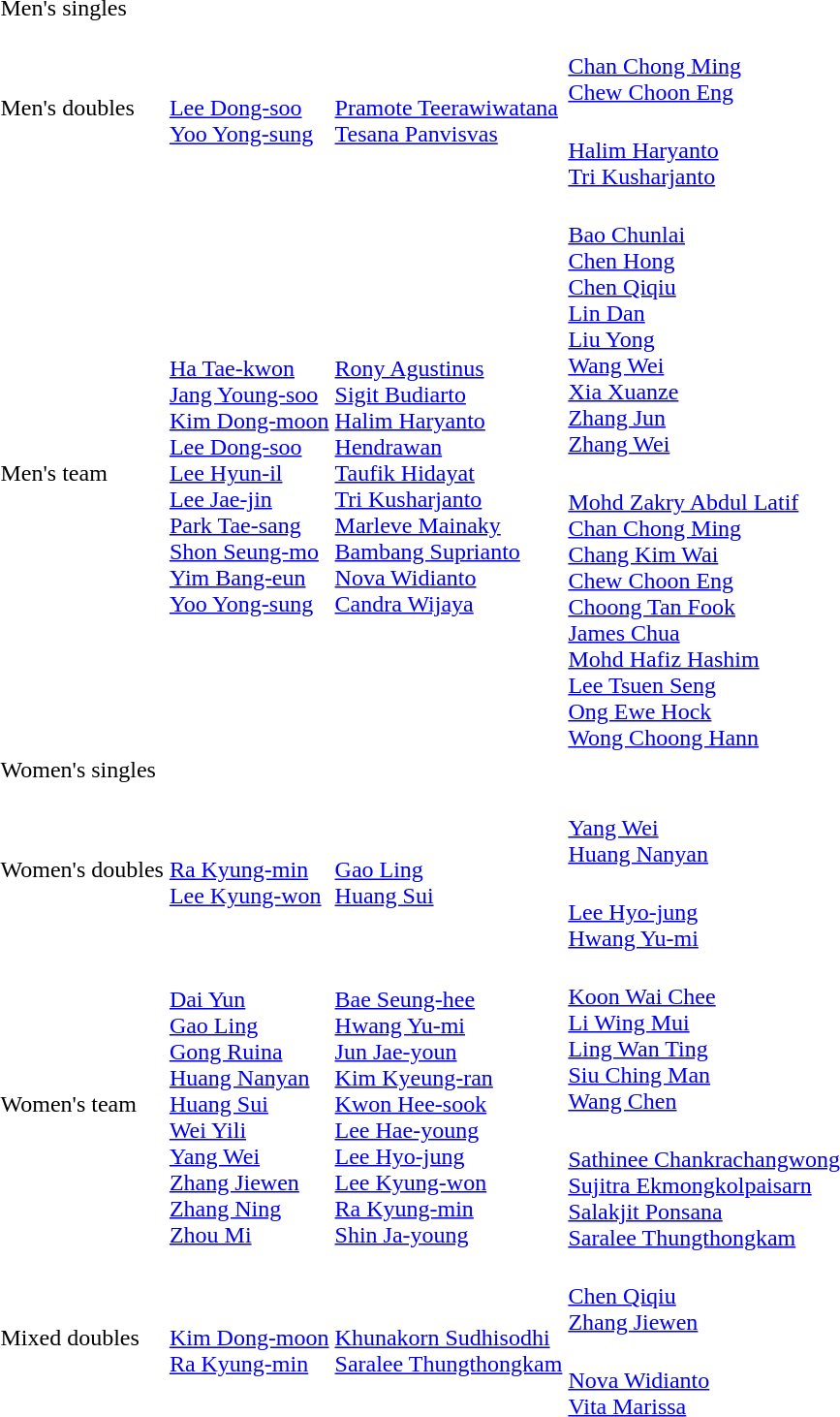<table>
<tr>
<td rowspan=2>Men's singles<br></td>
<td rowspan=2></td>
<td rowspan=2></td>
<td></td>
</tr>
<tr>
<td></td>
</tr>
<tr>
<td rowspan=2>Men's doubles<br></td>
<td rowspan=2><br><a href='#'>Lee Dong-soo</a><br><a href='#'>Yoo Yong-sung</a></td>
<td rowspan=2><br><a href='#'>Pramote Teerawiwatana</a><br><a href='#'>Tesana Panvisvas</a></td>
<td><br><a href='#'>Chan Chong Ming</a><br><a href='#'>Chew Choon Eng</a></td>
</tr>
<tr>
<td><br><a href='#'>Halim Haryanto</a><br><a href='#'>Tri Kusharjanto</a></td>
</tr>
<tr>
<td rowspan=2>Men's team<br></td>
<td rowspan=2><br><a href='#'>Ha Tae-kwon</a><br><a href='#'>Jang Young-soo</a><br><a href='#'>Kim Dong-moon</a><br><a href='#'>Lee Dong-soo</a><br><a href='#'>Lee Hyun-il</a><br><a href='#'>Lee Jae-jin</a><br><a href='#'>Park Tae-sang</a><br><a href='#'>Shon Seung-mo</a><br><a href='#'>Yim Bang-eun</a><br><a href='#'>Yoo Yong-sung</a></td>
<td rowspan=2><br><a href='#'>Rony Agustinus</a><br><a href='#'>Sigit Budiarto</a><br><a href='#'>Halim Haryanto</a><br><a href='#'>Hendrawan</a><br><a href='#'>Taufik Hidayat</a><br><a href='#'>Tri Kusharjanto</a><br><a href='#'>Marleve Mainaky</a><br><a href='#'>Bambang Suprianto</a><br><a href='#'>Nova Widianto</a><br><a href='#'>Candra Wijaya</a></td>
<td><br><a href='#'>Bao Chunlai</a><br><a href='#'>Chen Hong</a><br><a href='#'>Chen Qiqiu</a><br><a href='#'>Lin Dan</a><br><a href='#'>Liu Yong</a><br><a href='#'>Wang Wei</a><br><a href='#'>Xia Xuanze</a><br><a href='#'>Zhang Jun</a><br><a href='#'>Zhang Wei</a></td>
</tr>
<tr>
<td><br><a href='#'>Mohd Zakry Abdul Latif</a><br><a href='#'>Chan Chong Ming</a><br><a href='#'>Chang Kim Wai</a><br><a href='#'>Chew Choon Eng</a><br><a href='#'>Choong Tan Fook</a><br><a href='#'>James Chua</a><br><a href='#'>Mohd Hafiz Hashim</a><br><a href='#'>Lee Tsuen Seng</a><br><a href='#'>Ong Ewe Hock</a><br><a href='#'>Wong Choong Hann</a></td>
</tr>
<tr>
<td rowspan=2>Women's singles<br></td>
<td rowspan=2></td>
<td rowspan=2></td>
<td></td>
</tr>
<tr>
<td></td>
</tr>
<tr>
<td rowspan=2>Women's doubles<br></td>
<td rowspan=2><br><a href='#'>Ra Kyung-min</a><br><a href='#'>Lee Kyung-won</a></td>
<td rowspan=2><br><a href='#'>Gao Ling</a><br><a href='#'>Huang Sui</a></td>
<td><br><a href='#'>Yang Wei</a><br><a href='#'>Huang Nanyan</a></td>
</tr>
<tr>
<td><br><a href='#'>Lee Hyo-jung</a><br><a href='#'>Hwang Yu-mi</a></td>
</tr>
<tr>
<td rowspan=2>Women's team<br></td>
<td rowspan=2><br><a href='#'>Dai Yun</a><br><a href='#'>Gao Ling</a><br><a href='#'>Gong Ruina</a><br><a href='#'>Huang Nanyan</a><br><a href='#'>Huang Sui</a><br><a href='#'>Wei Yili</a><br><a href='#'>Yang Wei</a><br><a href='#'>Zhang Jiewen</a><br><a href='#'>Zhang Ning</a><br><a href='#'>Zhou Mi</a></td>
<td rowspan=2><br><a href='#'>Bae Seung-hee</a><br><a href='#'>Hwang Yu-mi</a><br><a href='#'>Jun Jae-youn</a><br><a href='#'>Kim Kyeung-ran</a><br><a href='#'>Kwon Hee-sook</a><br><a href='#'>Lee Hae-young</a><br><a href='#'>Lee Hyo-jung</a><br><a href='#'>Lee Kyung-won</a><br><a href='#'>Ra Kyung-min</a><br><a href='#'>Shin Ja-young</a></td>
<td><br><a href='#'>Koon Wai Chee</a><br><a href='#'>Li Wing Mui</a><br><a href='#'>Ling Wan Ting</a><br><a href='#'>Siu Ching Man</a><br><a href='#'>Wang Chen</a></td>
</tr>
<tr>
<td><br><a href='#'>Sathinee Chankrachangwong</a><br><a href='#'>Sujitra Ekmongkolpaisarn</a><br><a href='#'>Salakjit Ponsana</a><br><a href='#'>Saralee Thungthongkam</a></td>
</tr>
<tr>
<td rowspan=2>Mixed doubles<br></td>
<td rowspan=2><br><a href='#'>Kim Dong-moon</a><br><a href='#'>Ra Kyung-min</a></td>
<td rowspan=2><br><a href='#'>Khunakorn Sudhisodhi</a><br><a href='#'>Saralee Thungthongkam</a></td>
<td><br><a href='#'>Chen Qiqiu</a><br><a href='#'>Zhang Jiewen</a></td>
</tr>
<tr>
<td><br><a href='#'>Nova Widianto</a><br><a href='#'>Vita Marissa</a></td>
</tr>
</table>
